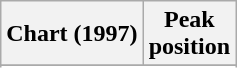<table class="wikitable sortable plainrowheaders" style="text-align:center">
<tr>
<th scope="col">Chart (1997)</th>
<th scope="col">Peak<br>position</th>
</tr>
<tr>
</tr>
<tr>
</tr>
<tr>
</tr>
</table>
